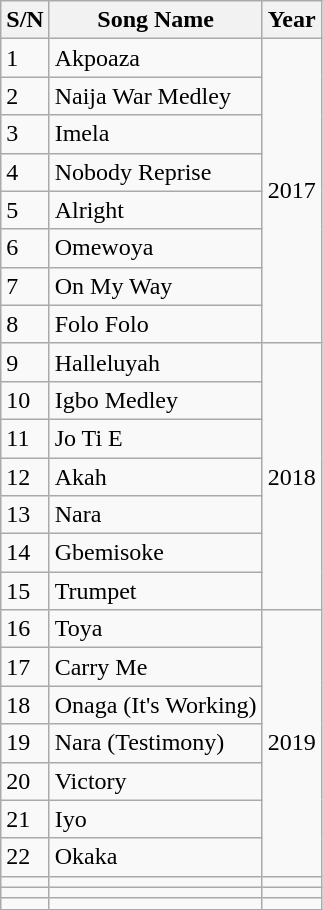<table class="wikitable sortable mw-collapsible">
<tr>
<th>S/N</th>
<th>Song Name</th>
<th>Year</th>
</tr>
<tr>
<td>1</td>
<td>Akpoaza</td>
<td rowspan="8">2017</td>
</tr>
<tr>
<td>2</td>
<td>Naija War Medley</td>
</tr>
<tr>
<td>3</td>
<td>Imela</td>
</tr>
<tr>
<td>4</td>
<td>Nobody Reprise</td>
</tr>
<tr>
<td>5</td>
<td>Alright</td>
</tr>
<tr>
<td>6</td>
<td>Omewoya</td>
</tr>
<tr>
<td>7</td>
<td>On My Way</td>
</tr>
<tr>
<td>8</td>
<td>Folo Folo</td>
</tr>
<tr>
<td>9</td>
<td>Halleluyah</td>
<td rowspan="7">2018</td>
</tr>
<tr>
<td>10</td>
<td>Igbo Medley</td>
</tr>
<tr>
<td>11</td>
<td>Jo Ti E</td>
</tr>
<tr>
<td>12</td>
<td>Akah</td>
</tr>
<tr>
<td>13</td>
<td>Nara</td>
</tr>
<tr>
<td>14</td>
<td>Gbemisoke</td>
</tr>
<tr>
<td>15</td>
<td>Trumpet</td>
</tr>
<tr>
<td>16</td>
<td>Toya</td>
<td rowspan="7">2019</td>
</tr>
<tr>
<td>17</td>
<td>Carry Me</td>
</tr>
<tr>
<td>18</td>
<td>Onaga (It's Working)</td>
</tr>
<tr>
<td>19</td>
<td>Nara (Testimony)</td>
</tr>
<tr>
<td>20</td>
<td>Victory</td>
</tr>
<tr>
<td>21</td>
<td>Iyo</td>
</tr>
<tr>
<td>22</td>
<td>Okaka</td>
</tr>
<tr>
<td></td>
<td></td>
<td></td>
</tr>
<tr>
<td></td>
<td></td>
<td></td>
</tr>
<tr>
<td></td>
<td></td>
<td></td>
</tr>
</table>
